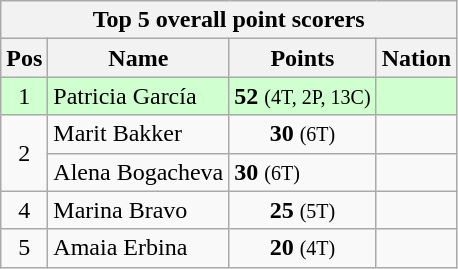<table class="wikitable" border="1">
<tr>
<th colspan=9>Top 5 overall point scorers</th>
</tr>
<tr>
<th>Pos</th>
<th>Name</th>
<th>Points</th>
<th>Nation</th>
</tr>
<tr style="background:#d0ffd0; text-align:center;">
<td>1</td>
<td style="text-align:left;">Patricia García</td>
<td><strong>52</strong> <small>(4T, 2P, 13C)</small></td>
<td style="text-align:left;"></td>
</tr>
<tr style="text-align:center;">
<td rowspan=2>2</td>
<td style="text-align:left;">Marit Bakker</td>
<td><strong>30</strong> <small>(6T)</small></td>
<td style="text-align:left;"></td>
</tr>
<tr>
<td>Alena Bogacheva</td>
<td><strong>30</strong> <small>(6T)</small></td>
<td style="text-align:left;"></td>
</tr>
<tr style="text-align:center;">
<td>4</td>
<td style="text-align:left;">Marina Bravo</td>
<td><strong>25</strong> <small>(5T)</small></td>
<td style="text-align:left;"></td>
</tr>
<tr style="text-align:center;">
<td>5</td>
<td style="text-align:left;">Amaia Erbina</td>
<td><strong>20</strong> <small>(4T)</small></td>
<td style="text-align:left;"></td>
</tr>
</table>
